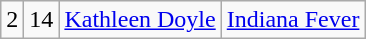<table class="wikitable">
<tr style="text-align:center;" bgcolor="">
<td>2</td>
<td>14</td>
<td><a href='#'>Kathleen Doyle</a></td>
<td><a href='#'>Indiana Fever</a></td>
</tr>
</table>
